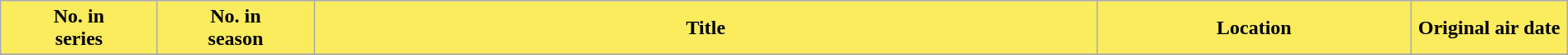<table class="wikitable plainrowheaders" style="width:100%;">
<tr>
<th style="width:10%; background:#FBEC5D; color:#000;">No. in<br>series </th>
<th style="width:10%; background:#FBEC5D; color:#000;">No. in<br>season </th>
<th style="width:50%; background:#FBEC5D; color:#000;">Title</th>
<th style="width:20%; background:#FBEC5D; color:#000;">Location</th>
<th style="width:20%; background:#FBEC5D; color:#000;">Original air date</th>
</tr>
<tr>
</tr>
</table>
